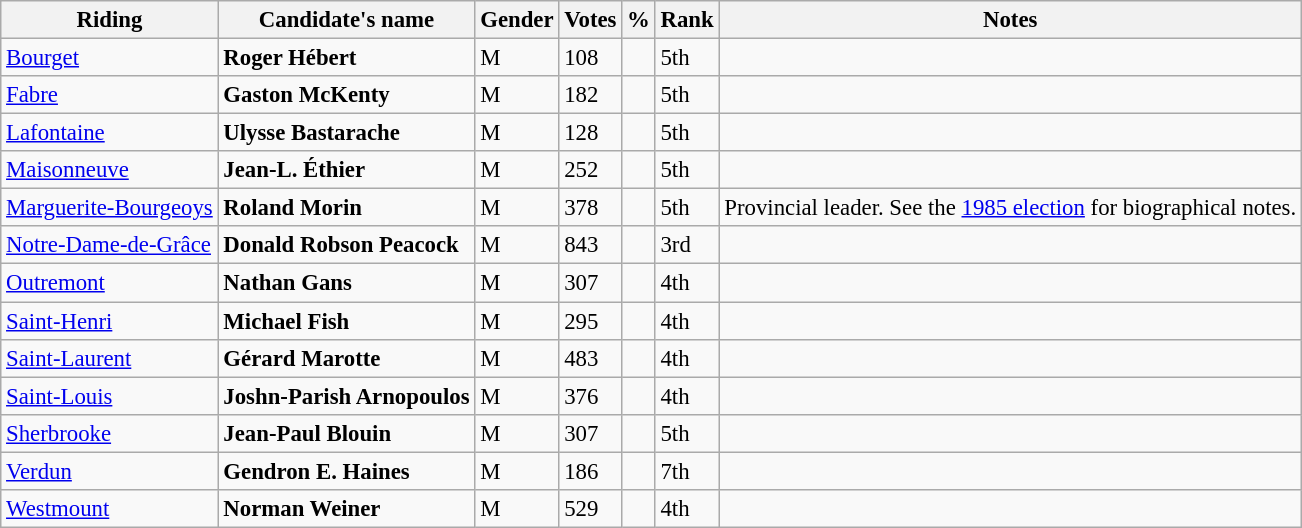<table class="wikitable sortable" style="text-align:left; font-size:95%">
<tr>
<th>Riding</th>
<th>Candidate's name</th>
<th>Gender</th>
<th>Votes</th>
<th>%</th>
<th>Rank</th>
<th>Notes</th>
</tr>
<tr>
<td><a href='#'>Bourget</a></td>
<td><strong>Roger Hébert</strong></td>
<td>M</td>
<td>108</td>
<td></td>
<td>5th</td>
<td></td>
</tr>
<tr>
<td><a href='#'>Fabre</a></td>
<td><strong>Gaston McKenty</strong></td>
<td>M</td>
<td>182</td>
<td></td>
<td>5th</td>
<td></td>
</tr>
<tr>
<td><a href='#'>Lafontaine</a></td>
<td><strong>Ulysse Bastarache</strong></td>
<td>M</td>
<td>128</td>
<td></td>
<td>5th</td>
<td></td>
</tr>
<tr>
<td><a href='#'>Maisonneuve</a></td>
<td><strong>Jean-L. Éthier</strong></td>
<td>M</td>
<td>252</td>
<td></td>
<td>5th</td>
<td></td>
</tr>
<tr>
<td><a href='#'>Marguerite-Bourgeoys</a></td>
<td><strong>Roland Morin</strong></td>
<td>M</td>
<td>378</td>
<td></td>
<td>5th</td>
<td>Provincial leader. See the <a href='#'>1985 election</a> for biographical notes.</td>
</tr>
<tr>
<td><a href='#'>Notre-Dame-de-Grâce</a></td>
<td><strong>Donald Robson Peacock</strong></td>
<td>M</td>
<td>843</td>
<td></td>
<td>3rd</td>
<td></td>
</tr>
<tr>
<td><a href='#'>Outremont</a></td>
<td><strong>Nathan Gans</strong></td>
<td>M</td>
<td>307</td>
<td></td>
<td>4th</td>
<td></td>
</tr>
<tr>
<td><a href='#'>Saint-Henri</a></td>
<td><strong>Michael Fish</strong></td>
<td>M</td>
<td>295</td>
<td></td>
<td>4th</td>
<td></td>
</tr>
<tr>
<td><a href='#'>Saint-Laurent</a></td>
<td><strong>Gérard Marotte</strong></td>
<td>M</td>
<td>483</td>
<td></td>
<td>4th</td>
<td></td>
</tr>
<tr>
<td><a href='#'>Saint-Louis</a></td>
<td><strong>Joshn-Parish Arnopoulos</strong></td>
<td>M</td>
<td>376</td>
<td></td>
<td>4th</td>
<td></td>
</tr>
<tr>
<td><a href='#'>Sherbrooke</a></td>
<td><strong>Jean-Paul Blouin</strong></td>
<td>M</td>
<td>307</td>
<td></td>
<td>5th</td>
<td></td>
</tr>
<tr>
<td><a href='#'>Verdun</a></td>
<td><strong>Gendron E. Haines</strong></td>
<td>M</td>
<td>186</td>
<td></td>
<td>7th</td>
<td></td>
</tr>
<tr>
<td><a href='#'>Westmount</a></td>
<td><strong>Norman Weiner</strong></td>
<td>M</td>
<td>529</td>
<td></td>
<td>4th</td>
<td></td>
</tr>
</table>
